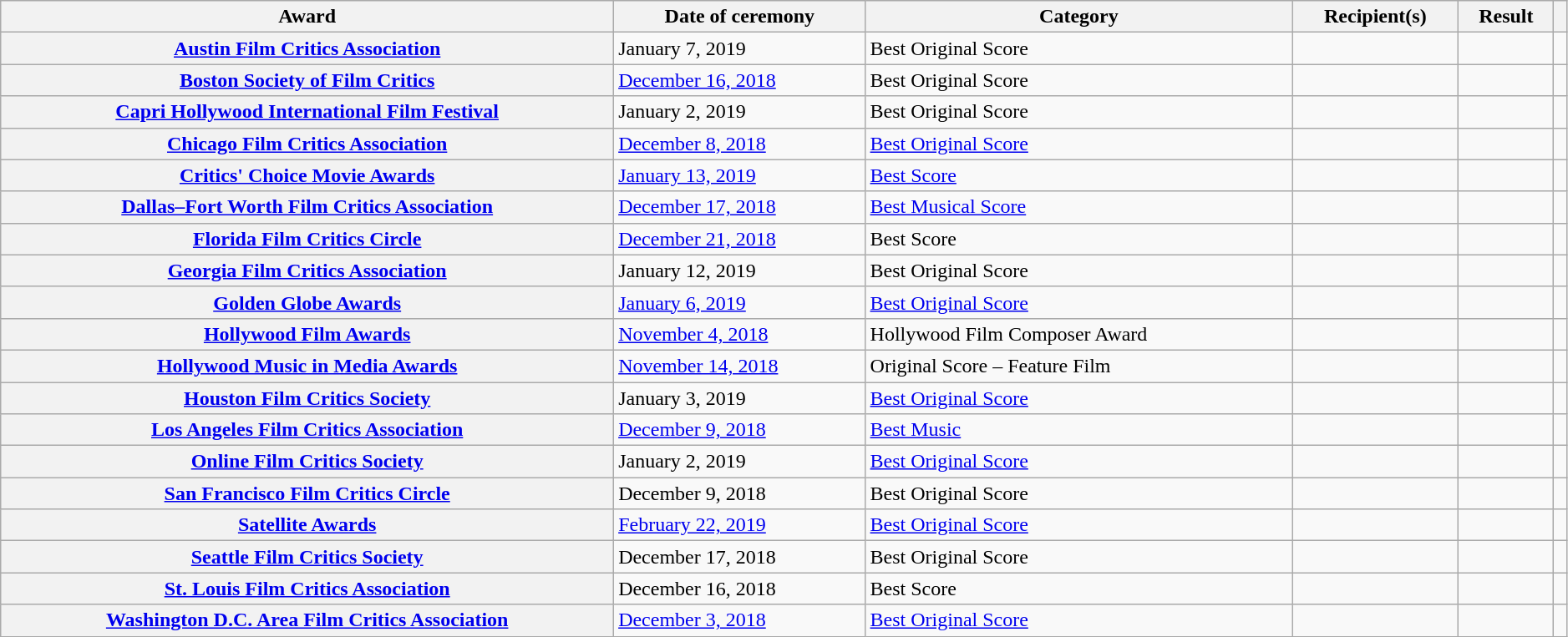<table class="wikitable plainrowheaders sortable" style="width:99%;">
<tr>
<th scope="col">Award</th>
<th scope="col">Date of ceremony</th>
<th scope="col">Category</th>
<th scope="col">Recipient(s)</th>
<th scope="col">Result</th>
<th scope="col" class="unsortable"></th>
</tr>
<tr>
<th scope="row"><a href='#'>Austin Film Critics Association</a></th>
<td>January 7, 2019</td>
<td>Best Original Score</td>
<td></td>
<td></td>
<td style="text-align:center;"></td>
</tr>
<tr>
<th scope="row"><a href='#'>Boston Society of Film Critics</a></th>
<td><a href='#'>December 16, 2018</a></td>
<td>Best Original Score</td>
<td></td>
<td></td>
<td style="text-align:center;"></td>
</tr>
<tr>
<th scope="row"><a href='#'>Capri Hollywood International Film Festival</a></th>
<td>January 2, 2019</td>
<td>Best Original Score</td>
<td></td>
<td></td>
<td style="text-align:center;"></td>
</tr>
<tr>
<th scope="row"><a href='#'>Chicago Film Critics Association</a></th>
<td><a href='#'>December 8, 2018</a></td>
<td><a href='#'>Best Original Score</a></td>
<td></td>
<td></td>
<td style="text-align:center;"></td>
</tr>
<tr>
<th scope="row"><a href='#'>Critics' Choice Movie Awards</a></th>
<td><a href='#'>January 13, 2019</a></td>
<td><a href='#'>Best Score</a></td>
<td></td>
<td></td>
<td style="text-align:center;"></td>
</tr>
<tr>
<th scope="row"><a href='#'>Dallas–Fort Worth Film Critics Association</a></th>
<td><a href='#'>December 17, 2018</a></td>
<td><a href='#'>Best Musical Score</a></td>
<td></td>
<td></td>
<td style="text-align:center;"></td>
</tr>
<tr>
<th scope="row"><a href='#'>Florida Film Critics Circle</a></th>
<td><a href='#'>December 21, 2018</a></td>
<td>Best Score</td>
<td></td>
<td></td>
<td style="text-align:center;"></td>
</tr>
<tr>
<th scope="row"><a href='#'>Georgia Film Critics Association</a></th>
<td>January 12, 2019</td>
<td>Best Original Score</td>
<td></td>
<td></td>
<td style="text-align:center;"></td>
</tr>
<tr>
<th scope="row"><a href='#'>Golden Globe Awards</a></th>
<td><a href='#'>January 6, 2019</a></td>
<td><a href='#'>Best Original Score</a></td>
<td></td>
<td></td>
<td style="text-align:center;"></td>
</tr>
<tr>
<th scope="row"><a href='#'>Hollywood Film Awards</a></th>
<td><a href='#'>November 4, 2018</a></td>
<td>Hollywood Film Composer Award</td>
<td></td>
<td></td>
<td style="text-align:center;"></td>
</tr>
<tr>
<th scope="row"><a href='#'>Hollywood Music in Media Awards</a></th>
<td><a href='#'>November 14, 2018</a></td>
<td>Original Score – Feature Film</td>
<td></td>
<td></td>
<td style="text-align:center;"></td>
</tr>
<tr>
<th scope="row"><a href='#'>Houston Film Critics Society</a></th>
<td>January 3, 2019</td>
<td><a href='#'>Best Original Score</a></td>
<td></td>
<td></td>
<td style="text-align:center;"></td>
</tr>
<tr>
<th scope="row"><a href='#'>Los Angeles Film Critics Association</a></th>
<td><a href='#'>December 9, 2018</a></td>
<td><a href='#'>Best Music</a></td>
<td></td>
<td></td>
<td style="text-align:center;"></td>
</tr>
<tr>
<th scope="row"><a href='#'>Online Film Critics Society</a></th>
<td>January 2, 2019</td>
<td><a href='#'>Best Original Score</a></td>
<td></td>
<td></td>
<td style="text-align:center;"></td>
</tr>
<tr>
<th scope="row"><a href='#'>San Francisco Film Critics Circle</a></th>
<td>December 9, 2018</td>
<td>Best Original Score</td>
<td></td>
<td></td>
<td style="text-align:center;"></td>
</tr>
<tr>
<th scope="row"><a href='#'>Satellite Awards</a></th>
<td><a href='#'>February 22, 2019</a></td>
<td><a href='#'>Best Original Score</a></td>
<td></td>
<td></td>
<td style="text-align:center;"></td>
</tr>
<tr>
<th scope="row"><a href='#'>Seattle Film Critics Society</a></th>
<td>December 17, 2018</td>
<td>Best Original Score</td>
<td></td>
<td></td>
<td style="text-align:center;"></td>
</tr>
<tr>
<th scope="row"><a href='#'>St. Louis Film Critics Association</a></th>
<td>December 16, 2018</td>
<td>Best Score</td>
<td></td>
<td></td>
<td style="text-align:center;"></td>
</tr>
<tr>
<th scope="row"><a href='#'>Washington D.C. Area Film Critics Association</a></th>
<td><a href='#'>December 3, 2018</a></td>
<td><a href='#'>Best Original Score</a></td>
<td></td>
<td></td>
<td style="text-align:center;"></td>
</tr>
</table>
